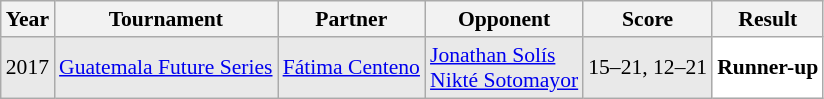<table class="sortable wikitable" style="font-size: 90%;">
<tr>
<th>Year</th>
<th>Tournament</th>
<th>Partner</th>
<th>Opponent</th>
<th>Score</th>
<th>Result</th>
</tr>
<tr style="background:#E9E9E9">
<td align="center">2017</td>
<td align="left"><a href='#'>Guatemala Future Series</a></td>
<td align="left"> <a href='#'>Fátima Centeno</a></td>
<td align="left"> <a href='#'>Jonathan Solís</a><br> <a href='#'>Nikté Sotomayor</a></td>
<td align="left">15–21, 12–21</td>
<td style="text-align:left; background:white"> <strong>Runner-up</strong></td>
</tr>
</table>
